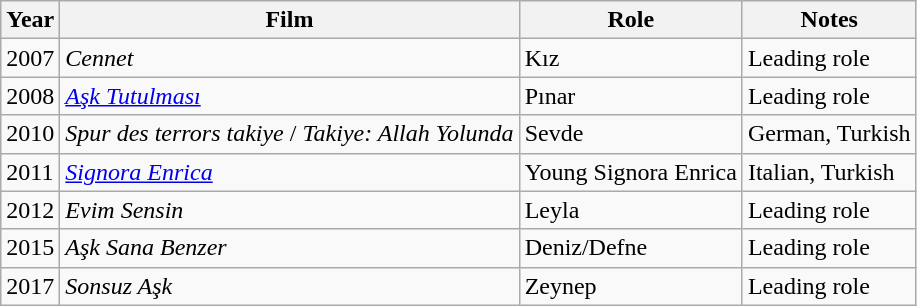<table class="wikitable sortable">
<tr>
<th>Year</th>
<th>Film</th>
<th>Role</th>
<th>Notes</th>
</tr>
<tr>
<td>2007</td>
<td><em>Cennet</em></td>
<td>Kız</td>
<td>Leading role</td>
</tr>
<tr>
<td>2008</td>
<td><em><a href='#'>Aşk Tutulması</a></em></td>
<td>Pınar</td>
<td>Leading role</td>
</tr>
<tr>
<td>2010</td>
<td><em>Spur des terrors takiye</em> / <em>Takiye: Allah Yolunda</em></td>
<td>Sevde</td>
<td>German, Turkish</td>
</tr>
<tr>
<td>2011</td>
<td><em><a href='#'>Signora Enrica</a></em></td>
<td>Young Signora Enrica</td>
<td>Italian, Turkish</td>
</tr>
<tr>
<td>2012</td>
<td><em>Evim Sensin</em></td>
<td>Leyla</td>
<td>Leading role</td>
</tr>
<tr>
<td>2015</td>
<td><em>Aşk Sana Benzer</em></td>
<td>Deniz/Defne</td>
<td>Leading role</td>
</tr>
<tr>
<td>2017</td>
<td><em>Sonsuz Aşk</em></td>
<td>Zeynep</td>
<td>Leading role</td>
</tr>
</table>
